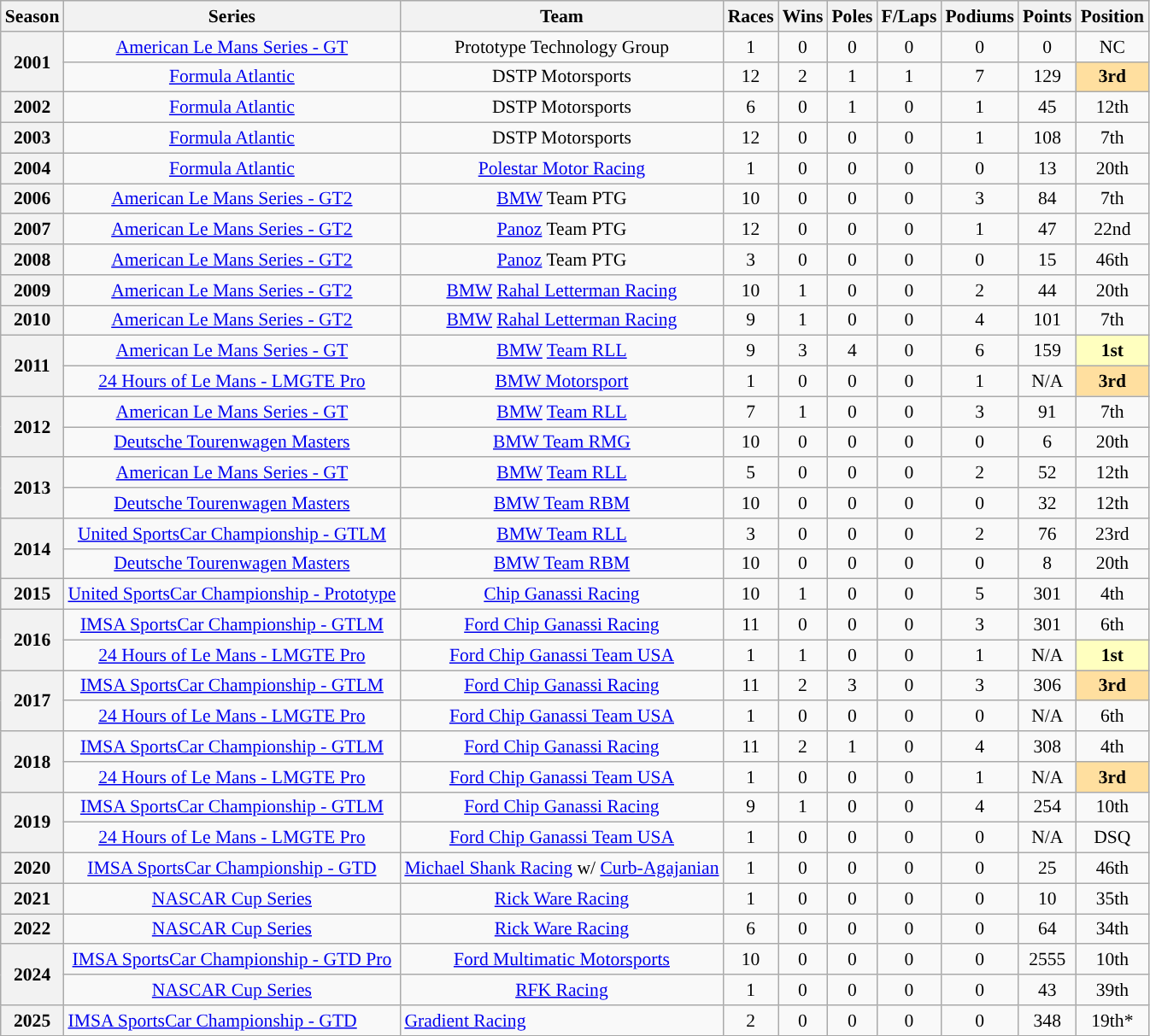<table class="wikitable" style="font-size: 90%; text-align:center">
<tr>
<th>Season</th>
<th>Series</th>
<th>Team</th>
<th>Races</th>
<th>Wins</th>
<th>Poles</th>
<th>F/Laps</th>
<th>Podiums</th>
<th>Points</th>
<th>Position</th>
</tr>
<tr>
<th rowspan="2">2001</th>
<td><a href='#'>American Le Mans Series - GT</a></td>
<td>Prototype Technology Group</td>
<td>1</td>
<td>0</td>
<td>0</td>
<td>0</td>
<td>0</td>
<td>0</td>
<td>NC</td>
</tr>
<tr>
<td><a href='#'>Formula Atlantic</a></td>
<td>DSTP Motorsports</td>
<td>12</td>
<td>2</td>
<td>1</td>
<td>1</td>
<td>7</td>
<td>129</td>
<td style="background:#FFDF9F;”"><strong>3rd</strong></td>
</tr>
<tr>
<th>2002</th>
<td><a href='#'>Formula Atlantic</a></td>
<td>DSTP Motorsports</td>
<td>6</td>
<td>0</td>
<td>1</td>
<td>0</td>
<td>1</td>
<td>45</td>
<td>12th</td>
</tr>
<tr>
<th>2003</th>
<td><a href='#'>Formula Atlantic</a></td>
<td>DSTP Motorsports</td>
<td>12</td>
<td>0</td>
<td>0</td>
<td>0</td>
<td>1</td>
<td>108</td>
<td>7th</td>
</tr>
<tr>
<th>2004</th>
<td><a href='#'>Formula Atlantic</a></td>
<td><a href='#'>Polestar Motor Racing</a></td>
<td>1</td>
<td>0</td>
<td>0</td>
<td>0</td>
<td>0</td>
<td>13</td>
<td>20th</td>
</tr>
<tr>
<th>2006</th>
<td><a href='#'>American Le Mans Series - GT2</a></td>
<td><a href='#'>BMW</a> Team PTG</td>
<td>10</td>
<td>0</td>
<td>0</td>
<td>0</td>
<td>3</td>
<td>84</td>
<td>7th</td>
</tr>
<tr>
<th>2007</th>
<td><a href='#'>American Le Mans Series - GT2</a></td>
<td><a href='#'>Panoz</a> Team PTG</td>
<td>12</td>
<td>0</td>
<td>0</td>
<td>0</td>
<td>1</td>
<td>47</td>
<td>22nd</td>
</tr>
<tr>
<th>2008</th>
<td><a href='#'>American Le Mans Series - GT2</a></td>
<td><a href='#'>Panoz</a> Team PTG</td>
<td>3</td>
<td>0</td>
<td>0</td>
<td>0</td>
<td>0</td>
<td>15</td>
<td>46th</td>
</tr>
<tr>
<th>2009</th>
<td><a href='#'>American Le Mans Series - GT2</a></td>
<td><a href='#'>BMW</a> <a href='#'>Rahal Letterman Racing</a></td>
<td>10</td>
<td>1</td>
<td>0</td>
<td>0</td>
<td>2</td>
<td>44</td>
<td>20th</td>
</tr>
<tr>
<th>2010</th>
<td><a href='#'>American Le Mans Series - GT2</a></td>
<td><a href='#'>BMW</a> <a href='#'>Rahal Letterman Racing</a></td>
<td>9</td>
<td>1</td>
<td>0</td>
<td>0</td>
<td>4</td>
<td>101</td>
<td>7th</td>
</tr>
<tr>
<th rowspan="2">2011</th>
<td><a href='#'>American Le Mans Series - GT</a></td>
<td><a href='#'>BMW</a> <a href='#'>Team RLL</a></td>
<td>9</td>
<td>3</td>
<td>4</td>
<td>0</td>
<td>6</td>
<td>159</td>
<td style="background:#FFFFBF;”"><strong>1st</strong></td>
</tr>
<tr>
<td><a href='#'>24 Hours of Le Mans - LMGTE Pro</a></td>
<td><a href='#'>BMW Motorsport</a></td>
<td>1</td>
<td>0</td>
<td>0</td>
<td>0</td>
<td>1</td>
<td>N/A</td>
<td style="background:#FFDF9F;”"><strong>3rd</strong></td>
</tr>
<tr>
<th rowspan="2">2012</th>
<td><a href='#'>American Le Mans Series - GT</a></td>
<td><a href='#'>BMW</a> <a href='#'>Team RLL</a></td>
<td>7</td>
<td>1</td>
<td>0</td>
<td>0</td>
<td>3</td>
<td>91</td>
<td>7th</td>
</tr>
<tr>
<td><a href='#'>Deutsche Tourenwagen Masters</a></td>
<td><a href='#'>BMW Team RMG</a></td>
<td>10</td>
<td>0</td>
<td>0</td>
<td>0</td>
<td>0</td>
<td>6</td>
<td>20th</td>
</tr>
<tr>
<th rowspan="2">2013</th>
<td><a href='#'>American Le Mans Series - GT</a></td>
<td><a href='#'>BMW</a> <a href='#'>Team RLL</a></td>
<td>5</td>
<td>0</td>
<td>0</td>
<td>0</td>
<td>2</td>
<td>52</td>
<td>12th</td>
</tr>
<tr>
<td><a href='#'>Deutsche Tourenwagen Masters</a></td>
<td><a href='#'>BMW Team RBM</a></td>
<td>10</td>
<td>0</td>
<td>0</td>
<td>0</td>
<td>0</td>
<td>32</td>
<td>12th</td>
</tr>
<tr>
<th rowspan="2">2014</th>
<td><a href='#'>United SportsCar Championship - GTLM</a></td>
<td><a href='#'>BMW Team RLL</a></td>
<td>3</td>
<td>0</td>
<td>0</td>
<td>0</td>
<td>2</td>
<td>76</td>
<td>23rd</td>
</tr>
<tr>
<td><a href='#'>Deutsche Tourenwagen Masters</a></td>
<td><a href='#'>BMW Team RBM</a></td>
<td>10</td>
<td>0</td>
<td>0</td>
<td>0</td>
<td>0</td>
<td>8</td>
<td>20th</td>
</tr>
<tr>
<th>2015</th>
<td><a href='#'>United SportsCar Championship - Prototype</a></td>
<td><a href='#'>Chip Ganassi Racing</a></td>
<td>10</td>
<td>1</td>
<td>0</td>
<td>0</td>
<td>5</td>
<td>301</td>
<td>4th</td>
</tr>
<tr>
<th rowspan="2">2016</th>
<td><a href='#'>IMSA SportsCar Championship - GTLM</a></td>
<td><a href='#'>Ford Chip Ganassi Racing</a></td>
<td>11</td>
<td>0</td>
<td>0</td>
<td>0</td>
<td>3</td>
<td>301</td>
<td>6th</td>
</tr>
<tr>
<td><a href='#'>24 Hours of Le Mans - LMGTE Pro</a></td>
<td><a href='#'>Ford Chip Ganassi Team USA</a></td>
<td>1</td>
<td>1</td>
<td>0</td>
<td>0</td>
<td>1</td>
<td>N/A</td>
<td style="background:#FFFFBF;”"><strong>1st</strong></td>
</tr>
<tr>
<th rowspan="2">2017</th>
<td><a href='#'>IMSA SportsCar Championship - GTLM</a></td>
<td><a href='#'>Ford Chip Ganassi Racing</a></td>
<td>11</td>
<td>2</td>
<td>3</td>
<td>0</td>
<td>3</td>
<td>306</td>
<td style="background:#FFDF9F;”"><strong>3rd</strong></td>
</tr>
<tr>
<td><a href='#'>24 Hours of Le Mans - LMGTE Pro</a></td>
<td><a href='#'>Ford Chip Ganassi Team USA</a></td>
<td>1</td>
<td>0</td>
<td>0</td>
<td>0</td>
<td>0</td>
<td>N/A</td>
<td>6th</td>
</tr>
<tr>
<th rowspan="2">2018</th>
<td><a href='#'>IMSA SportsCar Championship - GTLM</a></td>
<td><a href='#'>Ford Chip Ganassi Racing</a></td>
<td>11</td>
<td>2</td>
<td>1</td>
<td>0</td>
<td>4</td>
<td>308</td>
<td>4th</td>
</tr>
<tr>
<td><a href='#'>24 Hours of Le Mans - LMGTE Pro</a></td>
<td><a href='#'>Ford Chip Ganassi Team USA</a></td>
<td>1</td>
<td>0</td>
<td>0</td>
<td>0</td>
<td>1</td>
<td>N/A</td>
<td style="background:#FFDF9F;”"><strong>3rd</strong></td>
</tr>
<tr>
<th rowspan="2">2019</th>
<td><a href='#'>IMSA SportsCar Championship - GTLM</a></td>
<td><a href='#'>Ford Chip Ganassi Racing</a></td>
<td>9</td>
<td>1</td>
<td>0</td>
<td>0</td>
<td>4</td>
<td>254</td>
<td>10th</td>
</tr>
<tr>
<td><a href='#'>24 Hours of Le Mans - LMGTE Pro</a></td>
<td><a href='#'>Ford Chip Ganassi Team USA</a></td>
<td>1</td>
<td>0</td>
<td>0</td>
<td>0</td>
<td>0</td>
<td>N/A</td>
<td>DSQ</td>
</tr>
<tr>
<th>2020</th>
<td><a href='#'>IMSA SportsCar Championship - GTD</a></td>
<td><a href='#'>Michael Shank Racing</a> w/ <a href='#'>Curb-Agajanian</a></td>
<td>1</td>
<td>0</td>
<td>0</td>
<td>0</td>
<td>0</td>
<td>25</td>
<td>46th</td>
</tr>
<tr>
<th>2021</th>
<td><a href='#'>NASCAR Cup Series</a></td>
<td><a href='#'>Rick Ware Racing</a></td>
<td>1</td>
<td>0</td>
<td>0</td>
<td>0</td>
<td>0</td>
<td>10</td>
<td>35th</td>
</tr>
<tr>
<th>2022</th>
<td><a href='#'>NASCAR Cup Series</a></td>
<td><a href='#'>Rick Ware Racing</a></td>
<td>6</td>
<td>0</td>
<td>0</td>
<td>0</td>
<td>0</td>
<td>64</td>
<td>34th</td>
</tr>
<tr>
<th rowspan=2>2024</th>
<td><a href='#'>IMSA SportsCar Championship - GTD Pro</a></td>
<td><a href='#'>Ford Multimatic Motorsports</a></td>
<td>10</td>
<td>0</td>
<td>0</td>
<td>0</td>
<td>0</td>
<td>2555</td>
<td>10th</td>
</tr>
<tr>
<td><a href='#'>NASCAR Cup Series</a></td>
<td><a href='#'>RFK Racing</a></td>
<td>1</td>
<td>0</td>
<td>0</td>
<td>0</td>
<td>0</td>
<td>43</td>
<td>39th</td>
</tr>
<tr>
<th>2025</th>
<td align=left><a href='#'>IMSA SportsCar Championship - GTD</a></td>
<td align=left><a href='#'>Gradient Racing</a></td>
<td>2</td>
<td>0</td>
<td>0</td>
<td>0</td>
<td>0</td>
<td>348</td>
<td>19th*</td>
</tr>
</table>
